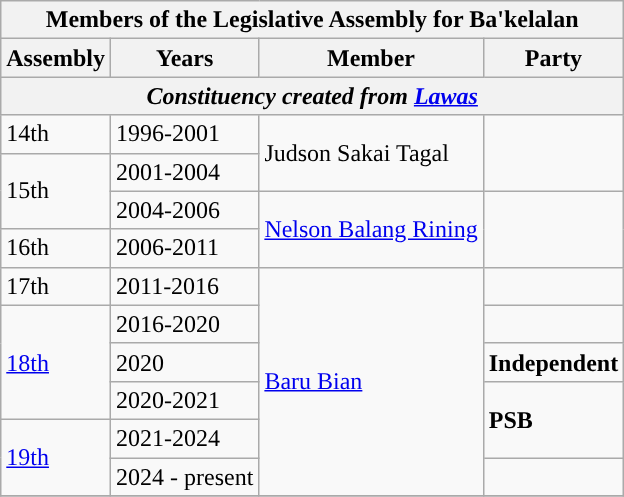<table class=wikitable>
<tr>
<th colspan="4">Members of the Legislative Assembly for Ba'kelalan</th>
</tr>
<tr>
<th>Assembly</th>
<th>Years</th>
<th>Member</th>
<th>Party</th>
</tr>
<tr>
<th colspan=4 align=center><em>Constituency created from <a href='#'>Lawas</a></em></th>
</tr>
<tr>
<td>14th</td>
<td>1996-2001</td>
<td rowspan=2>Judson Sakai Tagal</td>
<td rowspan="2" bgcolor=></td>
</tr>
<tr>
<td rowspan=2>15th</td>
<td>2001-2004</td>
</tr>
<tr>
<td>2004-2006</td>
<td rowspan=2><a href='#'>Nelson Balang Rining</a></td>
<td rowspan="2" bgcolor=></td>
</tr>
<tr>
<td>16th</td>
<td>2006-2011</td>
</tr>
<tr>
<td>17th</td>
<td>2011-2016</td>
<td rowspan="6"><a href='#'>Baru Bian</a></td>
<td></td>
</tr>
<tr>
<td rowspan="3"><a href='#'>18th</a></td>
<td>2016-2020</td>
<td></td>
</tr>
<tr>
<td>2020</td>
<td><strong>Independent</strong></td>
</tr>
<tr>
<td>2020-2021</td>
<td rowspan="2"><strong>PSB</strong></td>
</tr>
<tr>
<td rowspan="2"><a href='#'>19th</a></td>
<td>2021-2024</td>
</tr>
<tr>
<td>2024 - present</td>
<td rowspan="1" bgcolor=></td>
</tr>
<tr>
</tr>
</table>
